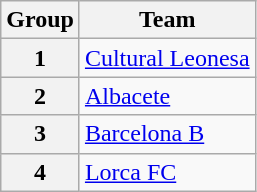<table class="wikitable">
<tr>
<th>Group</th>
<th>Team</th>
</tr>
<tr>
<th>1</th>
<td><a href='#'>Cultural Leonesa</a></td>
</tr>
<tr>
<th>2</th>
<td><a href='#'>Albacete</a></td>
</tr>
<tr>
<th>3</th>
<td><a href='#'>Barcelona B</a></td>
</tr>
<tr>
<th>4</th>
<td><a href='#'>Lorca FC</a></td>
</tr>
</table>
